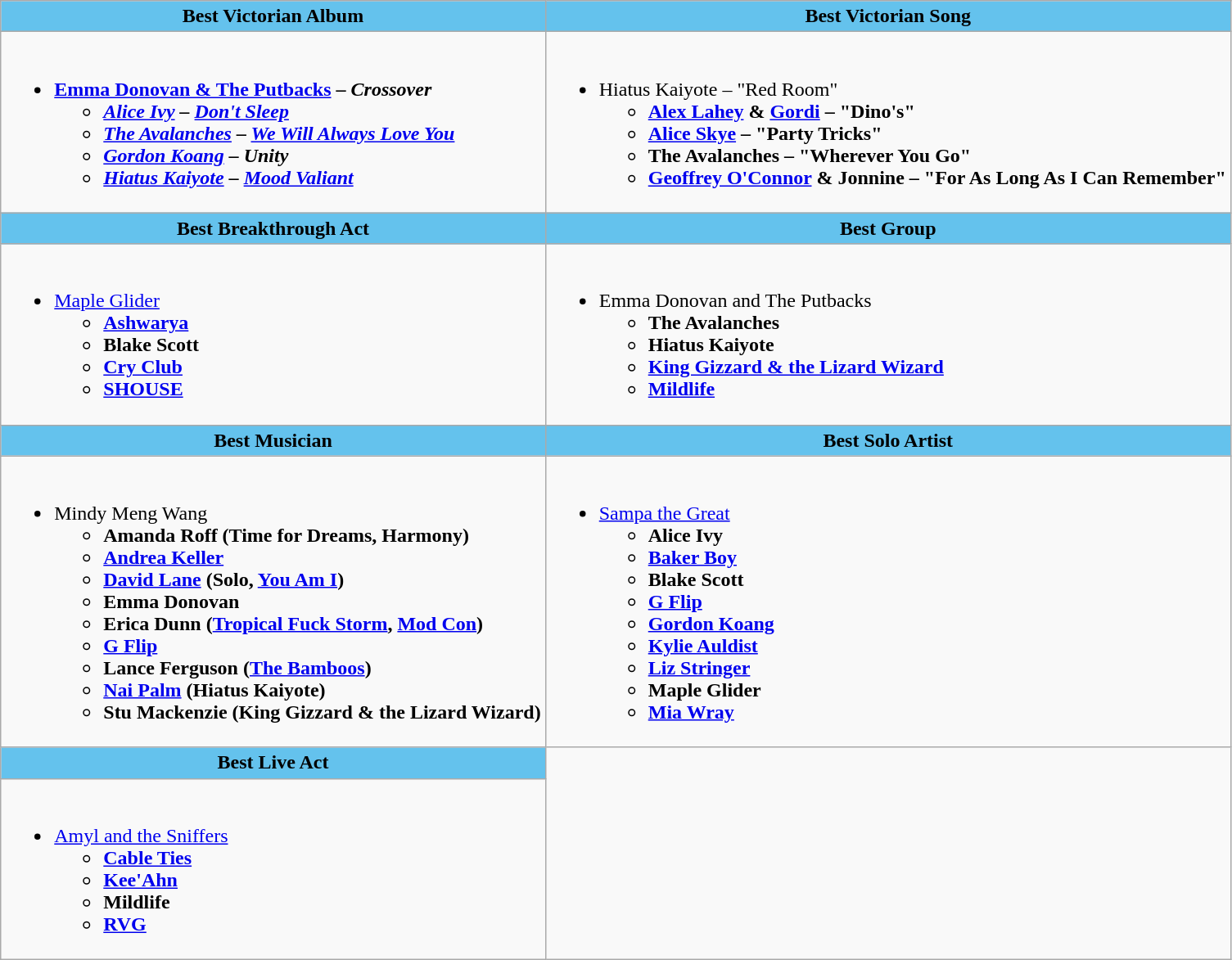<table class=wikitable style="width="100%">
<tr>
<th style="background:#64C2ED; width=;"50%">Best Victorian Album</th>
<th style="background:#64C2ED; width=;"50%">Best Victorian Song</th>
</tr>
<tr>
<td><br><ul><li><strong><a href='#'>Emma Donovan & The Putbacks</a> – <em>Crossover<strong><em><ul><li><a href='#'>Alice Ivy</a> – </em><a href='#'>Don't Sleep</a><em></li><li><a href='#'>The Avalanches</a> – </em><a href='#'>We Will Always Love You</a><em></li><li><a href='#'>Gordon Koang</a> – </em>Unity<em></li><li><a href='#'>Hiatus Kaiyote</a> – </em><a href='#'>Mood Valiant</a><em></li></ul></li></ul></td>
<td><br><ul><li></strong>Hiatus Kaiyote – "Red Room"<strong><ul><li><a href='#'>Alex Lahey</a> & <a href='#'>Gordi</a> – "Dino's"</li><li><a href='#'>Alice Skye</a> – "Party Tricks"</li><li>The Avalanches – "Wherever You Go"</li><li><a href='#'>Geoffrey O'Connor</a> & Jonnine – "For As Long As I Can Remember"</li></ul></li></ul></td>
</tr>
<tr>
<th style="background:#64C2ED; width=;"50%">Best Breakthrough Act</th>
<th style="background:#64C2ED; width=;"50%">Best Group</th>
</tr>
<tr>
<td><br><ul><li></strong><a href='#'>Maple Glider</a><strong><ul><li><a href='#'>Ashwarya</a></li><li>Blake Scott</li><li><a href='#'>Cry Club</a></li><li><a href='#'>SHOUSE</a></li></ul></li></ul></td>
<td><br><ul><li></strong>Emma Donovan and The Putbacks<strong><ul><li>The Avalanches</li><li>Hiatus Kaiyote</li><li><a href='#'>King Gizzard & the Lizard Wizard</a></li><li><a href='#'>Mildlife</a></li></ul></li></ul></td>
</tr>
<tr>
<th style="background:#64C2ED; width=;"50%">Best Musician</th>
<th style="background:#64C2ED; width=;"50%">Best Solo Artist</th>
</tr>
<tr>
<td><br><ul><li></strong>Mindy Meng Wang<strong><ul><li>Amanda Roff (Time for Dreams, Harmony)</li><li><a href='#'>Andrea Keller</a></li><li><a href='#'>David Lane</a> (Solo, <a href='#'>You Am I</a>)</li><li>Emma Donovan</li><li>Erica Dunn (<a href='#'>Tropical Fuck Storm</a>, <a href='#'>Mod Con</a>)</li><li><a href='#'>G Flip</a></li><li>Lance Ferguson (<a href='#'>The Bamboos</a>)</li><li><a href='#'>Nai Palm</a> (Hiatus Kaiyote)</li><li>Stu Mackenzie (King Gizzard & the Lizard Wizard)</li></ul></li></ul></td>
<td><br><ul><li></strong><a href='#'>Sampa the Great</a><strong><ul><li>Alice Ivy</li><li><a href='#'>Baker Boy</a></li><li>Blake Scott</li><li><a href='#'>G Flip</a></li><li><a href='#'>Gordon Koang</a></li><li><a href='#'>Kylie Auldist</a></li><li><a href='#'>Liz Stringer</a></li><li>Maple Glider</li><li><a href='#'>Mia Wray</a></li></ul></li></ul></td>
</tr>
<tr>
<th style="background:#64C2ED; width=;"50%">Best Live Act</th>
</tr>
<tr>
<td><br><ul><li></strong><a href='#'>Amyl and the Sniffers</a><strong><ul><li><a href='#'>Cable Ties</a></li><li><a href='#'>Kee'Ahn</a></li><li>Mildlife</li><li><a href='#'>RVG</a></li></ul></li></ul></td>
</tr>
</table>
